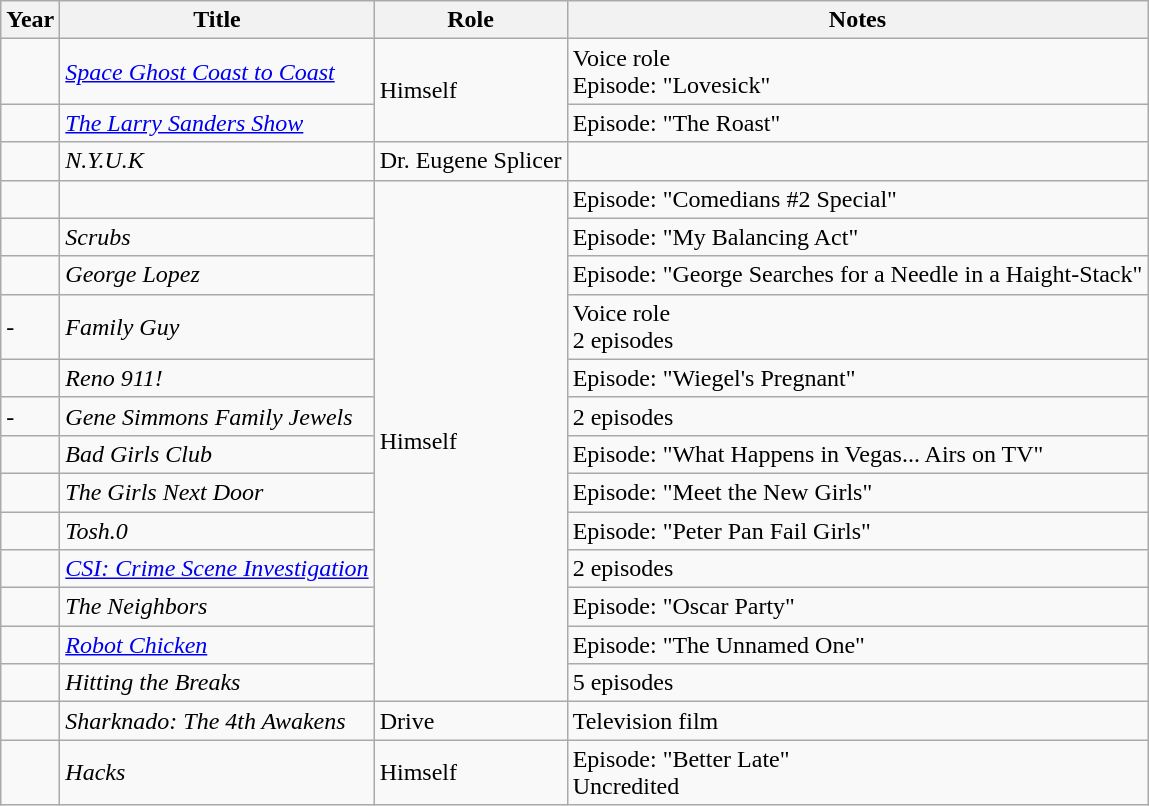<table class="wikitable sortable plainrowheaders unsortable">
<tr>
<th scope="col">Year</th>
<th scope="col">Title</th>
<th scope="col">Role</th>
<th scope="col" class="unsortable">Notes</th>
</tr>
<tr>
<td></td>
<td scope="row"><em><a href='#'>Space Ghost Coast to Coast</a></em></td>
<td rowspan="2">Himself</td>
<td>Voice role<br>Episode: "Lovesick"</td>
</tr>
<tr>
<td></td>
<td scope="row"><em><a href='#'>The Larry Sanders Show</a></em></td>
<td>Episode: "The Roast"</td>
</tr>
<tr>
<td></td>
<td scope="row"><em>N.Y.U.K</em></td>
<td>Dr. Eugene Splicer</td>
<td></td>
</tr>
<tr>
<td></td>
<td scope="row"><em></em></td>
<td rowspan="13">Himself</td>
<td>Episode: "Comedians #2 Special"</td>
</tr>
<tr>
<td></td>
<td scope="row"><em>Scrubs</em></td>
<td>Episode: "My Balancing Act"</td>
</tr>
<tr>
<td></td>
<td><em>George Lopez</em></td>
<td>Episode: "George Searches for a Needle in a Haight-Stack"</td>
</tr>
<tr>
<td>-</td>
<td><em>Family Guy</em></td>
<td>Voice role<br>2 episodes</td>
</tr>
<tr>
<td></td>
<td scope="row"><em>Reno 911!</em></td>
<td>Episode: "Wiegel's Pregnant"</td>
</tr>
<tr>
<td>-</td>
<td scope="row"><em>Gene Simmons Family Jewels</em></td>
<td>2 episodes</td>
</tr>
<tr>
<td></td>
<td scope="row"><em>Bad Girls Club</em></td>
<td>Episode: "What Happens in Vegas... Airs on TV"</td>
</tr>
<tr>
<td></td>
<td scope="row"><em>The Girls Next Door</em></td>
<td>Episode: "Meet the New Girls"</td>
</tr>
<tr>
<td></td>
<td scope="row"><em>Tosh.0</em></td>
<td>Episode: "Peter Pan Fail Girls"</td>
</tr>
<tr>
<td></td>
<td scope="row"><em><a href='#'>CSI: Crime Scene Investigation</a></em></td>
<td>2 episodes</td>
</tr>
<tr>
<td></td>
<td scope="row"><em>The Neighbors</em></td>
<td>Episode: "Oscar Party"</td>
</tr>
<tr>
<td></td>
<td scope="row"><em><a href='#'>Robot Chicken</a></em></td>
<td>Episode: "The Unnamed One"</td>
</tr>
<tr>
<td></td>
<td scope="row"><em>Hitting the Breaks</em></td>
<td>5 episodes</td>
</tr>
<tr>
<td></td>
<td scope="row"><em>Sharknado: The 4th Awakens</em></td>
<td>Drive</td>
<td>Television film</td>
</tr>
<tr>
<td></td>
<td scope="row"><em>Hacks</em></td>
<td>Himself</td>
<td>Episode: "Better Late"<br>Uncredited</td>
</tr>
</table>
